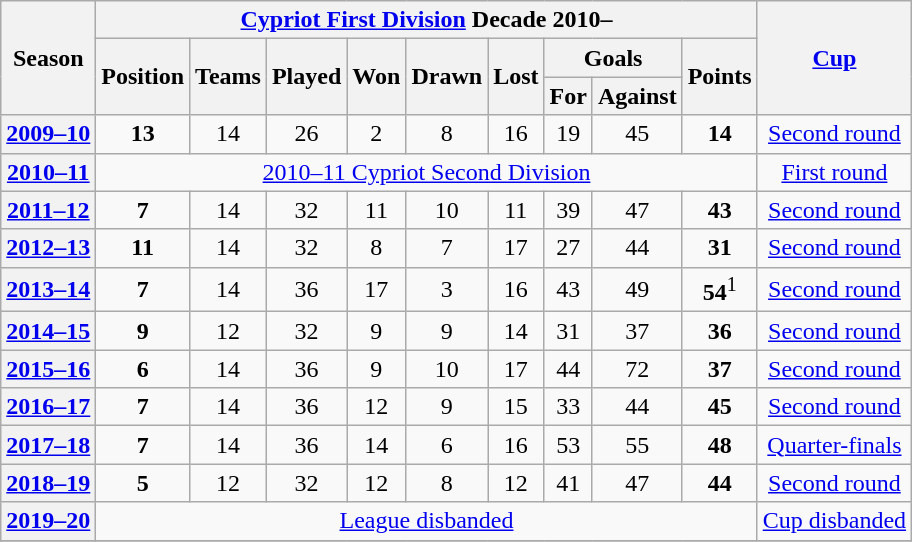<table class="wikitable" style="text-align: center">
<tr>
<th rowspan=3>Season</th>
<th colspan=9><a href='#'>Cypriot First Division</a> Decade 2010–</th>
<th rowspan=3><a href='#'>Cup</a></th>
</tr>
<tr>
<th rowspan=2>Position</th>
<th rowspan=2>Teams</th>
<th rowspan=2>Played</th>
<th rowspan=2>Won</th>
<th rowspan=2>Drawn</th>
<th rowspan=2>Lost</th>
<th colspan=2>Goals</th>
<th rowspan=2>Points</th>
</tr>
<tr>
<th>For</th>
<th>Against</th>
</tr>
<tr>
<th style="text-align: center;"><a href='#'>2009–10</a></th>
<td style="text-align: center;"><strong>13</strong></td>
<td style="text-align: center;">14</td>
<td style="text-align: center;">26</td>
<td style="text-align: center;">2</td>
<td style="text-align: center;">8</td>
<td style="text-align: center;">16</td>
<td style="text-align: center;">19</td>
<td style="text-align: center;">45</td>
<td style="text-align: center;"><strong>14</strong></td>
<td><a href='#'>Second round</a></td>
</tr>
<tr>
<th style="text-align: center;"><a href='#'>2010–11</a></th>
<td style="text-align: center;" colspan=9><a href='#'>2010–11 Cypriot Second Division</a></td>
<td><a href='#'>First round</a></td>
</tr>
<tr>
<th style="text-align: center;"><a href='#'>2011–12</a></th>
<td style="text-align: center;"><strong>7</strong></td>
<td style="text-align: center;">14</td>
<td style="text-align: center;">32</td>
<td style="text-align: center;">11</td>
<td style="text-align: center;">10</td>
<td style="text-align: center;">11</td>
<td style="text-align: center;">39</td>
<td style="text-align: center;">47</td>
<td style="text-align: center;"><strong>43</strong></td>
<td><a href='#'>Second round</a></td>
</tr>
<tr>
<th style="text-align: center;"><a href='#'>2012–13</a></th>
<td style="text-align: center;"><strong>11</strong></td>
<td style="text-align: center;">14</td>
<td style="text-align: center;">32</td>
<td style="text-align: center;">8</td>
<td style="text-align: center;">7</td>
<td style="text-align: center;">17</td>
<td style="text-align: center;">27</td>
<td style="text-align: center;">44</td>
<td style="text-align: center;"><strong>31</strong></td>
<td><a href='#'>Second round</a></td>
</tr>
<tr>
<th style="text-align: center;"><a href='#'>2013–14</a></th>
<td style="text-align: center;"><strong>7</strong></td>
<td style="text-align: center;">14</td>
<td style="text-align: center;">36</td>
<td style="text-align: center;">17</td>
<td style="text-align: center;">3</td>
<td style="text-align: center;">16</td>
<td style="text-align: center;">43</td>
<td style="text-align: center;">49</td>
<td style="text-align: center;"><strong>54</strong><sup>1</sup></td>
<td><a href='#'>Second round</a></td>
</tr>
<tr>
<th style="text-align: center;"><a href='#'>2014–15</a></th>
<td style="text-align: center;"><strong>9</strong></td>
<td style="text-align: center;">12</td>
<td style="text-align: center;">32</td>
<td style="text-align: center;">9</td>
<td style="text-align: center;">9</td>
<td style="text-align: center;">14</td>
<td style="text-align: center;">31</td>
<td style="text-align: center;">37</td>
<td style="text-align: center;"><strong>36</strong></td>
<td><a href='#'>Second round</a></td>
</tr>
<tr>
<th style="text-align: center;"><a href='#'>2015–16</a></th>
<td style="text-align: center;"><strong>6</strong></td>
<td style="text-align: center;">14</td>
<td style="text-align: center;">36</td>
<td style="text-align: center;">9</td>
<td style="text-align: center;">10</td>
<td style="text-align: center;">17</td>
<td style="text-align: center;">44</td>
<td style="text-align: center;">72</td>
<td style="text-align: center;"><strong>37</strong></td>
<td><a href='#'>Second round</a></td>
</tr>
<tr>
<th style="text-align: center;"><a href='#'>2016–17</a></th>
<td style="text-align: center;"><strong>7</strong></td>
<td style="text-align: center;">14</td>
<td style="text-align: center;">36</td>
<td style="text-align: center;">12</td>
<td style="text-align: center;">9</td>
<td style="text-align: center;">15</td>
<td style="text-align: center;">33</td>
<td style="text-align: center;">44</td>
<td style="text-align: center;"><strong>45</strong></td>
<td><a href='#'>Second round</a></td>
</tr>
<tr>
<th style="text-align: center;"><a href='#'>2017–18</a></th>
<td style="text-align: center;"><strong>7</strong></td>
<td style="text-align: center;">14</td>
<td style="text-align: center;">36</td>
<td style="text-align: center;">14</td>
<td style="text-align: center;">6</td>
<td style="text-align: center;">16</td>
<td style="text-align: center;">53</td>
<td style="text-align: center;">55</td>
<td style="text-align: center;"><strong>48</strong></td>
<td><a href='#'>Quarter-finals</a></td>
</tr>
<tr>
<th style="text-align: center;"><a href='#'>2018–19</a></th>
<td style="text-align: center;"><strong>5</strong></td>
<td style="text-align: center;">12</td>
<td style="text-align: center;">32</td>
<td style="text-align: center;">12</td>
<td style="text-align: center;">8</td>
<td style="text-align: center;">12</td>
<td style="text-align: center;">41</td>
<td style="text-align: center;">47</td>
<td style="text-align: center;"><strong>44</strong></td>
<td><a href='#'>Second round</a></td>
</tr>
<tr>
<th style="text-align: center;"><a href='#'>2019–20</a></th>
<td colspan=9><a href='#'>League disbanded</a></td>
<td><a href='#'>Cup disbanded</a></td>
</tr>
<tr>
</tr>
</table>
